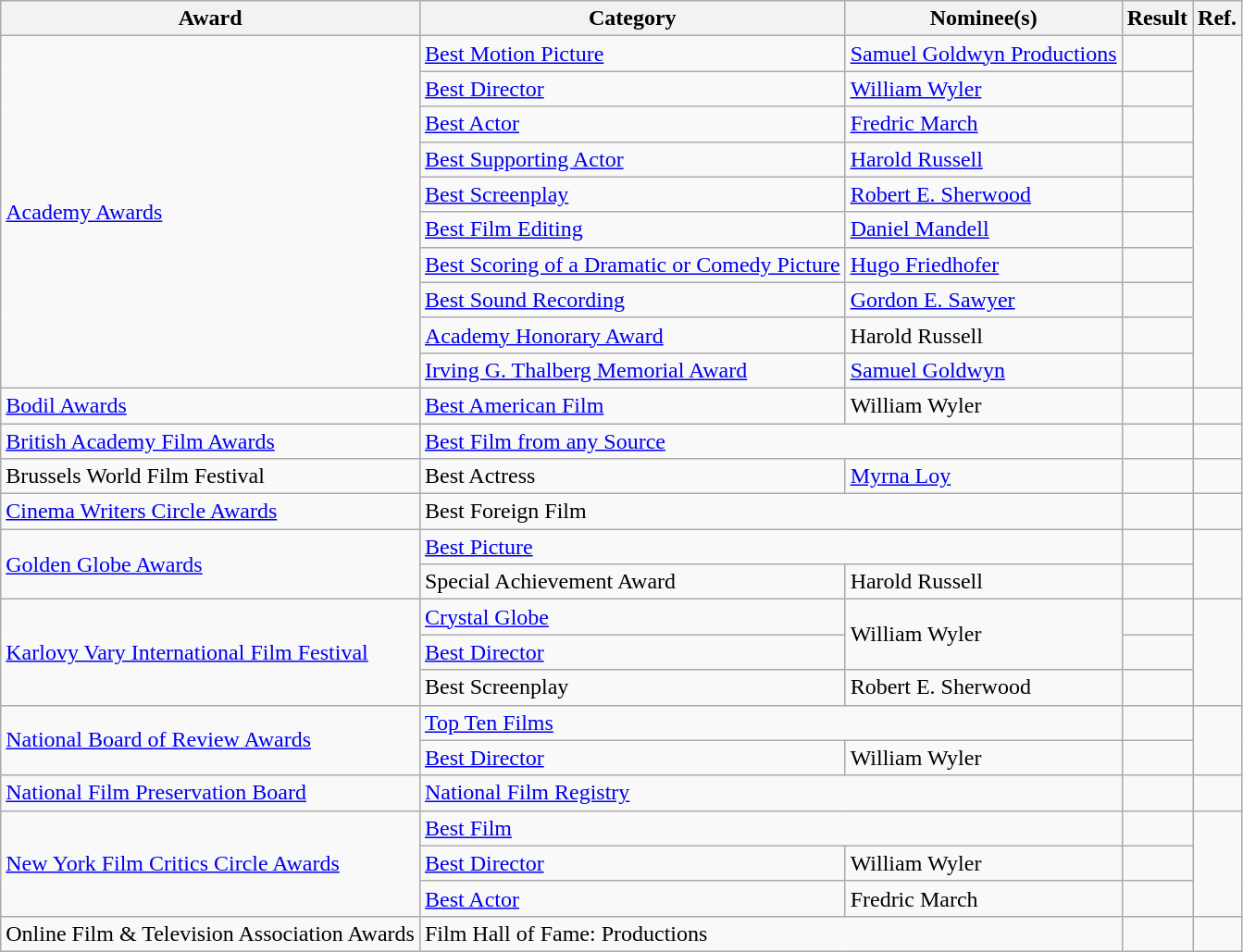<table class="wikitable plainrowheaders">
<tr>
<th>Award</th>
<th>Category</th>
<th>Nominee(s)</th>
<th>Result</th>
<th>Ref.</th>
</tr>
<tr>
<td rowspan="10"><a href='#'>Academy Awards</a></td>
<td><a href='#'>Best Motion Picture</a></td>
<td><a href='#'>Samuel Goldwyn Productions</a></td>
<td></td>
<td align="center" rowspan="10"></td>
</tr>
<tr>
<td><a href='#'>Best Director</a></td>
<td><a href='#'>William Wyler</a></td>
<td></td>
</tr>
<tr>
<td><a href='#'>Best Actor</a></td>
<td><a href='#'>Fredric March</a></td>
<td></td>
</tr>
<tr>
<td><a href='#'>Best Supporting Actor</a></td>
<td><a href='#'>Harold Russell</a></td>
<td></td>
</tr>
<tr>
<td><a href='#'>Best Screenplay</a></td>
<td><a href='#'>Robert E. Sherwood</a></td>
<td></td>
</tr>
<tr>
<td><a href='#'>Best Film Editing</a></td>
<td><a href='#'>Daniel Mandell</a></td>
<td></td>
</tr>
<tr>
<td><a href='#'>Best Scoring of a Dramatic or Comedy Picture</a></td>
<td><a href='#'>Hugo Friedhofer</a></td>
<td></td>
</tr>
<tr>
<td><a href='#'>Best Sound Recording</a></td>
<td><a href='#'>Gordon E. Sawyer</a></td>
<td></td>
</tr>
<tr>
<td><a href='#'>Academy Honorary Award</a></td>
<td>Harold Russell</td>
<td></td>
</tr>
<tr>
<td><a href='#'>Irving G. Thalberg Memorial Award</a></td>
<td><a href='#'>Samuel Goldwyn</a></td>
<td></td>
</tr>
<tr>
<td><a href='#'>Bodil Awards</a></td>
<td><a href='#'>Best American Film</a></td>
<td>William Wyler</td>
<td></td>
<td align="center"></td>
</tr>
<tr>
<td><a href='#'>British Academy Film Awards</a></td>
<td colspan="2"><a href='#'>Best Film from any Source</a></td>
<td></td>
<td align="center"></td>
</tr>
<tr>
<td>Brussels World Film Festival</td>
<td>Best Actress</td>
<td><a href='#'>Myrna Loy</a></td>
<td></td>
<td align="center"></td>
</tr>
<tr>
<td><a href='#'>Cinema Writers Circle Awards</a></td>
<td colspan="2">Best Foreign Film</td>
<td></td>
<td align="center"></td>
</tr>
<tr>
<td rowspan="2"><a href='#'>Golden Globe Awards</a></td>
<td colspan="2"><a href='#'>Best Picture</a></td>
<td></td>
<td align="center" rowspan="2"></td>
</tr>
<tr>
<td>Special Achievement Award</td>
<td>Harold Russell</td>
<td></td>
</tr>
<tr>
<td rowspan="3"><a href='#'>Karlovy Vary International Film Festival</a></td>
<td><a href='#'>Crystal Globe</a></td>
<td rowspan="2">William Wyler</td>
<td></td>
<td align="center" rowspan="3"></td>
</tr>
<tr>
<td><a href='#'>Best Director</a></td>
<td></td>
</tr>
<tr>
<td>Best Screenplay</td>
<td>Robert E. Sherwood</td>
<td></td>
</tr>
<tr>
<td rowspan="2"><a href='#'>National Board of Review Awards</a></td>
<td colspan="2"><a href='#'>Top Ten Films</a></td>
<td></td>
<td align="center" rowspan="2"></td>
</tr>
<tr>
<td><a href='#'>Best Director</a></td>
<td>William Wyler</td>
<td></td>
</tr>
<tr>
<td><a href='#'>National Film Preservation Board</a></td>
<td colspan="2"><a href='#'>National Film Registry</a></td>
<td></td>
<td align="center"></td>
</tr>
<tr>
<td rowspan="3"><a href='#'>New York Film Critics Circle Awards</a></td>
<td colspan="2"><a href='#'>Best Film</a></td>
<td></td>
<td align="center" rowspan="3"></td>
</tr>
<tr>
<td><a href='#'>Best Director</a></td>
<td>William Wyler</td>
<td></td>
</tr>
<tr>
<td><a href='#'>Best Actor</a></td>
<td>Fredric March</td>
<td></td>
</tr>
<tr>
<td>Online Film & Television Association Awards</td>
<td colspan="2">Film Hall of Fame: Productions</td>
<td></td>
<td align="center"></td>
</tr>
</table>
